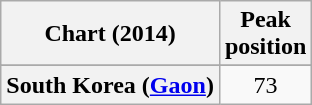<table class="wikitable plainrowheaders sortable" style="text-align:center;">
<tr>
<th scope="col">Chart (2014)</th>
<th scope="col">Peak<br>position</th>
</tr>
<tr>
</tr>
<tr>
</tr>
<tr>
<th scope="row">South Korea (<a href='#'>Gaon</a>)</th>
<td>73</td>
</tr>
</table>
